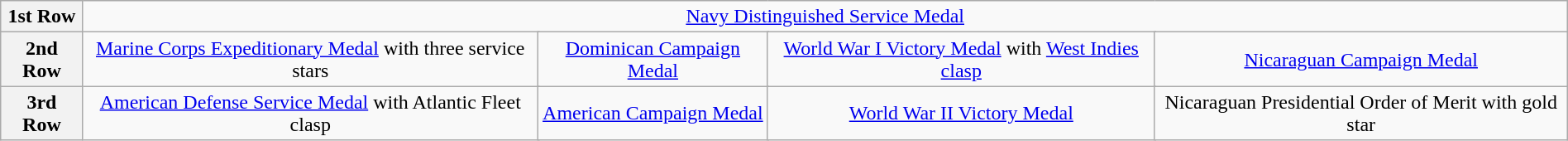<table class="wikitable" style="margin:1em auto; text-align:center;">
<tr>
<th>1st Row</th>
<td colspan="12"><a href='#'>Navy Distinguished Service Medal</a></td>
</tr>
<tr>
<th>2nd Row</th>
<td colspan="3"><a href='#'>Marine Corps Expeditionary Medal</a> with three service stars</td>
<td colspan="3"><a href='#'>Dominican Campaign Medal</a></td>
<td colspan="3"><a href='#'>World War I Victory Medal</a> with <a href='#'>West Indies</a> <a href='#'>clasp</a></td>
<td colspan="3"><a href='#'>Nicaraguan Campaign Medal</a></td>
</tr>
<tr>
<th>3rd Row</th>
<td colspan="3"><a href='#'>American Defense Service Medal</a> with Atlantic Fleet clasp</td>
<td colspan="3"><a href='#'>American Campaign Medal</a></td>
<td colspan="3"><a href='#'>World War II Victory Medal</a></td>
<td colspan="3">Nicaraguan Presidential Order of Merit with gold star</td>
</tr>
</table>
